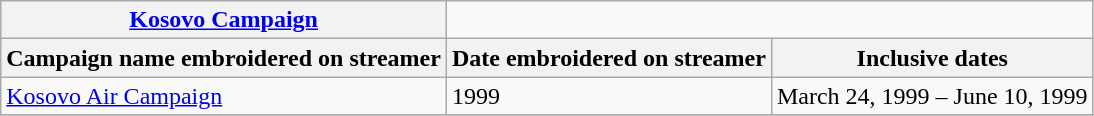<table class="wikitable">
<tr>
<th><a href='#'>Kosovo Campaign</a></th>
<td colspan="2"></td>
</tr>
<tr>
<th>Campaign name embroidered on streamer</th>
<th>Date embroidered on streamer</th>
<th>Inclusive dates</th>
</tr>
<tr>
<td><a href='#'>Kosovo Air Campaign</a></td>
<td>1999</td>
<td>March 24, 1999 – June 10, 1999</td>
</tr>
<tr>
</tr>
</table>
